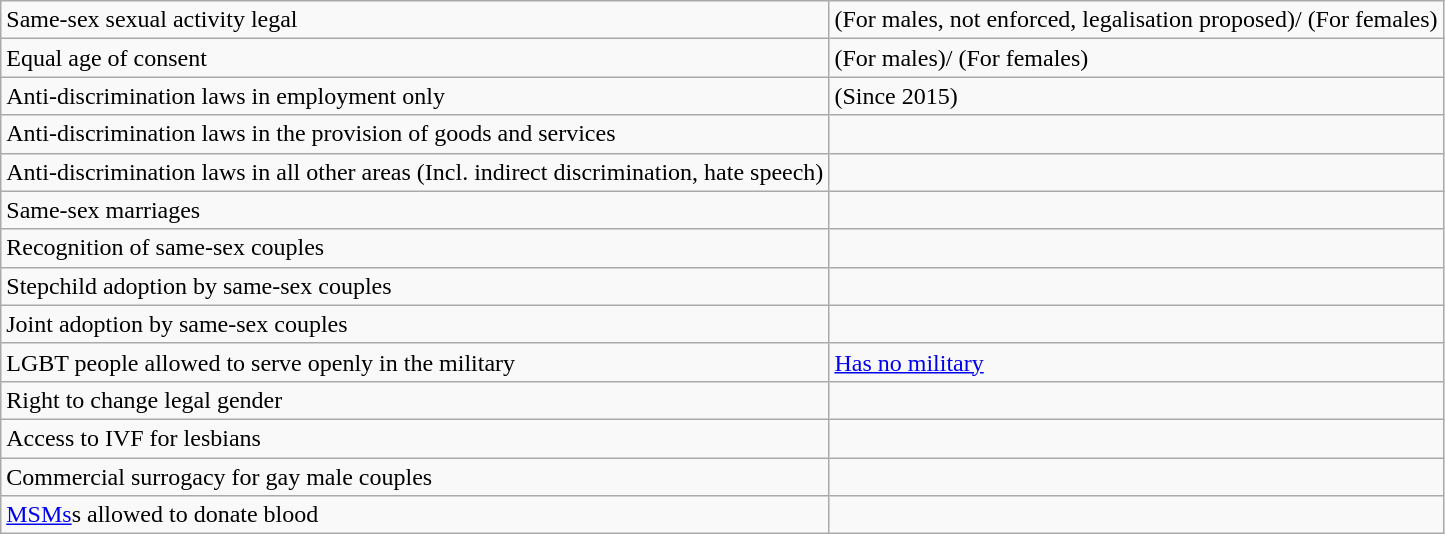<table class="wikitable">
<tr>
<td>Same-sex sexual activity legal</td>
<td> (For males, not enforced, legalisation proposed)/ (For females)</td>
</tr>
<tr>
<td>Equal age of consent</td>
<td> (For males)/ (For females)</td>
</tr>
<tr>
<td>Anti-discrimination laws in employment only</td>
<td> (Since 2015)</td>
</tr>
<tr>
<td>Anti-discrimination laws in the provision of goods and services</td>
<td></td>
</tr>
<tr>
<td>Anti-discrimination laws in all other areas (Incl. indirect discrimination, hate speech)</td>
<td></td>
</tr>
<tr>
<td>Same-sex marriages</td>
<td></td>
</tr>
<tr>
<td>Recognition of same-sex couples</td>
<td></td>
</tr>
<tr>
<td>Stepchild adoption by same-sex couples</td>
<td></td>
</tr>
<tr>
<td>Joint adoption by same-sex couples</td>
<td></td>
</tr>
<tr>
<td>LGBT people allowed to serve openly in the military</td>
<td><a href='#'>Has no military</a></td>
</tr>
<tr>
<td>Right to change legal gender</td>
<td></td>
</tr>
<tr>
<td>Access to IVF for lesbians</td>
<td></td>
</tr>
<tr>
<td>Commercial surrogacy for gay male couples</td>
<td></td>
</tr>
<tr>
<td><a href='#'>MSMs</a>s allowed to donate blood</td>
<td></td>
</tr>
</table>
